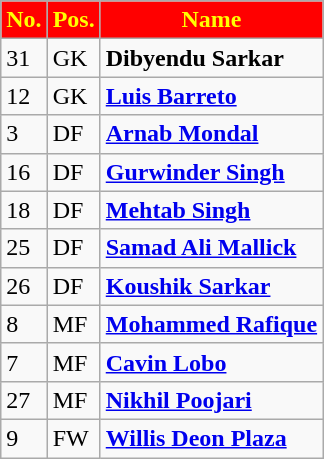<table class="wikitable">
<tr>
<th style="background:#ff0000; color:#ffff00; text-align:center;">No.</th>
<th style="background:#ff0000; color:#ffff00; text-align:center;">Pos.</th>
<th style="background:#ff0000; color:#ffff00; text-align:center;">Name</th>
</tr>
<tr>
<td>31</td>
<td>GK<br><td> <strong>Dibyendu Sarkar</strong></td></td>
</tr>
<tr>
<td>12</td>
<td>GK<br><td> <strong><a href='#'>Luis Barreto</a></strong></td></td>
</tr>
<tr>
<td>3</td>
<td>DF<br><td> <strong><a href='#'>Arnab Mondal</a></strong></td></td>
</tr>
<tr>
<td>16</td>
<td>DF<br><td> <strong><a href='#'>Gurwinder Singh</a></strong></td></td>
</tr>
<tr>
<td>18</td>
<td>DF<br><td> <strong><a href='#'>Mehtab Singh</a></strong></td></td>
</tr>
<tr>
<td>25</td>
<td>DF<br><td> <strong><a href='#'>Samad Ali Mallick</a></strong></td></td>
</tr>
<tr>
<td>26</td>
<td>DF<br><td> <strong><a href='#'>Koushik Sarkar</a></strong></td></td>
</tr>
<tr>
<td>8</td>
<td>MF<br><td> <strong><a href='#'>Mohammed Rafique</a></strong></td></td>
</tr>
<tr>
<td>7</td>
<td>MF<br><td> <strong><a href='#'>Cavin Lobo</a></strong></td></td>
</tr>
<tr>
<td>27</td>
<td>MF<br><td> <strong><a href='#'>Nikhil Poojari</a></strong></td></td>
</tr>
<tr>
<td>9</td>
<td>FW<br><td> <strong><a href='#'>Willis Deon Plaza</a></strong></td></td>
</tr>
</table>
